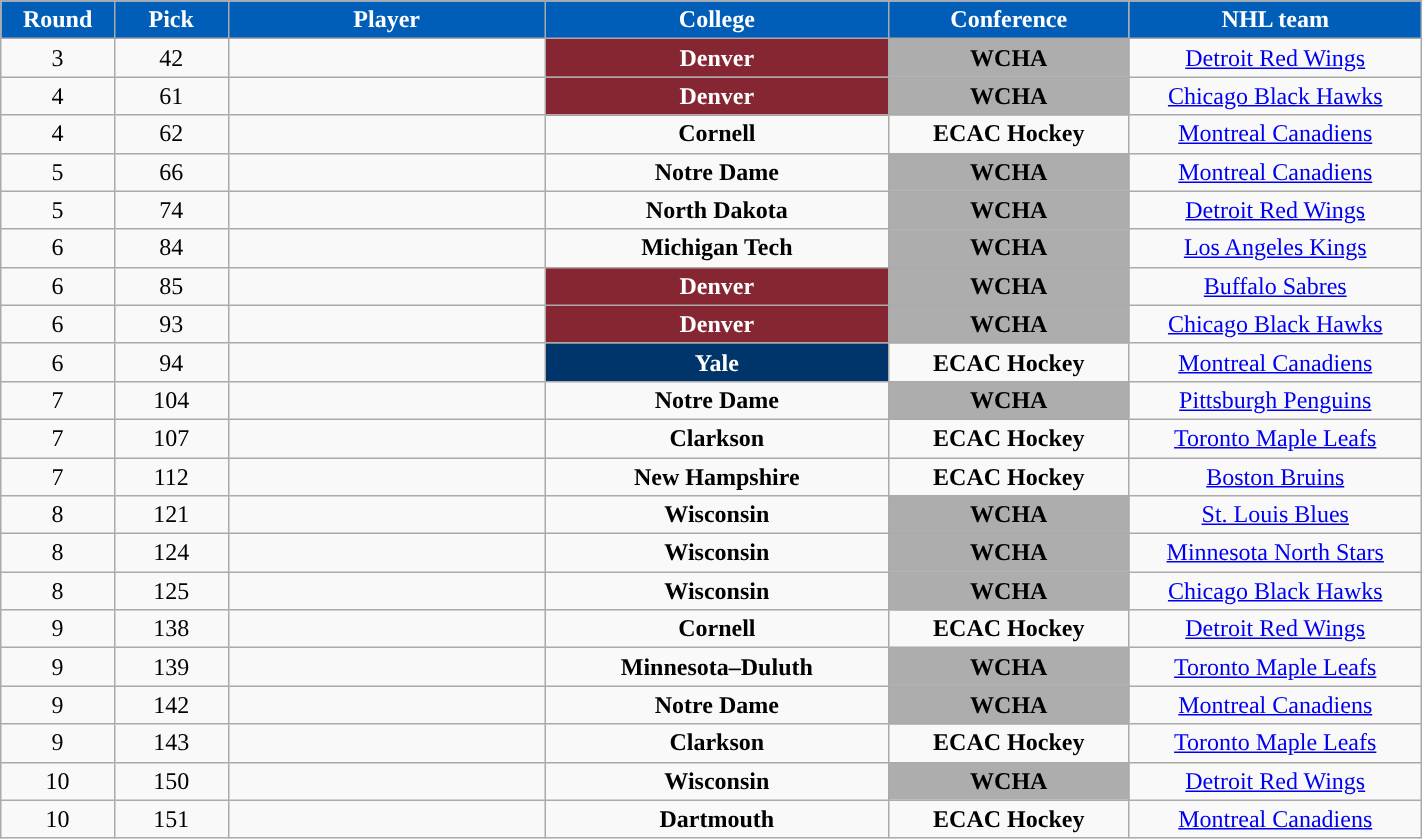<table class="wikitable sortable" width="75%">
<tr>
<th style="color:white; background-color:#005EB8; width: 4em;">Round</th>
<th style="color:white; background-color:#005EB8; width: 4em;">Pick</th>
<th style="color:white; background-color:#005EB8; width: 12em;">Player</th>
<th style="color:white; background-color:#005EB8; width: 13em;">College</th>
<th style="color:white; background-color:#005EB8; width: 9em;">Conference</th>
<th style="color:white; background-color:#005EB8; width: 11em;">NHL team</th>
</tr>
<tr align="center" bgcolor="">
<td>3</td>
<td>42</td>
<td></td>
<td style="color:white; background:#862633; "><strong>Denver</strong></td>
<td style="color:black; background:#ADADAD; "><strong>WCHA</strong></td>
<td><a href='#'>Detroit Red Wings</a></td>
</tr>
<tr align="center" bgcolor="">
<td>4</td>
<td>61</td>
<td></td>
<td style="color:white; background:#862633; "><strong>Denver</strong></td>
<td style="color:black; background:#ADADAD; "><strong>WCHA</strong></td>
<td><a href='#'>Chicago Black Hawks</a></td>
</tr>
<tr align="center" bgcolor="">
<td>4</td>
<td>62</td>
<td></td>
<td><strong>Cornell</strong></td>
<td><strong>ECAC Hockey</strong></td>
<td><a href='#'>Montreal Canadiens</a></td>
</tr>
<tr align="center" bgcolor="">
<td>5</td>
<td>66</td>
<td></td>
<td><strong>Notre Dame</strong></td>
<td style="color:black; background:#ADADAD; "><strong>WCHA</strong></td>
<td><a href='#'>Montreal Canadiens</a></td>
</tr>
<tr align="center" bgcolor="">
<td>5</td>
<td>74</td>
<td></td>
<td><strong>North Dakota</strong></td>
<td style="color:black; background:#ADADAD; "><strong>WCHA</strong></td>
<td><a href='#'>Detroit Red Wings</a></td>
</tr>
<tr align="center" bgcolor="">
<td>6</td>
<td>84</td>
<td></td>
<td><strong>Michigan Tech</strong></td>
<td style="color:black; background:#ADADAD; "><strong>WCHA</strong></td>
<td><a href='#'>Los Angeles Kings</a></td>
</tr>
<tr align="center" bgcolor="">
<td>6</td>
<td>85</td>
<td></td>
<td style="color:white; background:#862633; "><strong>Denver</strong></td>
<td style="color:black; background:#ADADAD; "><strong>WCHA</strong></td>
<td><a href='#'>Buffalo Sabres</a></td>
</tr>
<tr align="center" bgcolor="">
<td>6</td>
<td>93</td>
<td></td>
<td style="color:white; background:#862633; "><strong>Denver</strong></td>
<td style="color:black; background:#ADADAD; "><strong>WCHA</strong></td>
<td><a href='#'>Chicago Black Hawks</a></td>
</tr>
<tr align="center" bgcolor="">
<td>6</td>
<td>94</td>
<td></td>
<td style="color:white; background:#00356B"><strong>Yale</strong></td>
<td><strong>ECAC Hockey</strong></td>
<td><a href='#'>Montreal Canadiens</a></td>
</tr>
<tr align="center" bgcolor="">
<td>7</td>
<td>104</td>
<td></td>
<td><strong>Notre Dame</strong></td>
<td style="color:black; background:#ADADAD; "><strong>WCHA</strong></td>
<td><a href='#'>Pittsburgh Penguins</a></td>
</tr>
<tr align="center" bgcolor="">
<td>7</td>
<td>107</td>
<td></td>
<td><strong>Clarkson</strong></td>
<td><strong>ECAC Hockey</strong></td>
<td><a href='#'>Toronto Maple Leafs</a></td>
</tr>
<tr align="center" bgcolor="">
<td>7</td>
<td>112</td>
<td></td>
<td><strong>New Hampshire</strong></td>
<td><strong>ECAC Hockey</strong></td>
<td><a href='#'>Boston Bruins</a></td>
</tr>
<tr align="center" bgcolor="">
<td>8</td>
<td>121</td>
<td></td>
<td><strong>Wisconsin</strong></td>
<td style="color:black; background:#ADADAD; "><strong>WCHA</strong></td>
<td><a href='#'>St. Louis Blues</a></td>
</tr>
<tr align="center" bgcolor="">
<td>8</td>
<td>124</td>
<td></td>
<td><strong>Wisconsin</strong></td>
<td style="color:black; background:#ADADAD; "><strong>WCHA</strong></td>
<td><a href='#'>Minnesota North Stars</a></td>
</tr>
<tr align="center" bgcolor="">
<td>8</td>
<td>125</td>
<td></td>
<td><strong>Wisconsin</strong></td>
<td style="color:black; background:#ADADAD; "><strong>WCHA</strong></td>
<td><a href='#'>Chicago Black Hawks</a></td>
</tr>
<tr align="center" bgcolor="">
<td>9</td>
<td>138</td>
<td></td>
<td><strong>Cornell</strong></td>
<td><strong>ECAC Hockey</strong></td>
<td><a href='#'>Detroit Red Wings</a></td>
</tr>
<tr align="center" bgcolor="">
<td>9</td>
<td>139</td>
<td></td>
<td><strong>Minnesota–Duluth</strong></td>
<td style="color:black; background:#ADADAD; "><strong>WCHA</strong></td>
<td><a href='#'>Toronto Maple Leafs</a></td>
</tr>
<tr align="center" bgcolor="">
<td>9</td>
<td>142</td>
<td></td>
<td><strong>Notre Dame</strong></td>
<td style="color:black; background:#ADADAD; "><strong>WCHA</strong></td>
<td><a href='#'>Montreal Canadiens</a></td>
</tr>
<tr align="center" bgcolor="">
<td>9</td>
<td>143</td>
<td></td>
<td><strong>Clarkson</strong></td>
<td><strong>ECAC Hockey</strong></td>
<td><a href='#'>Toronto Maple Leafs</a></td>
</tr>
<tr align="center" bgcolor="">
<td>10</td>
<td>150</td>
<td></td>
<td><strong>Wisconsin</strong></td>
<td style="color:black; background:#ADADAD; "><strong>WCHA</strong></td>
<td><a href='#'>Detroit Red Wings</a></td>
</tr>
<tr align="center" bgcolor="">
<td>10</td>
<td>151</td>
<td></td>
<td><strong>Dartmouth</strong></td>
<td><strong>ECAC Hockey</strong></td>
<td><a href='#'>Montreal Canadiens</a></td>
</tr>
</table>
